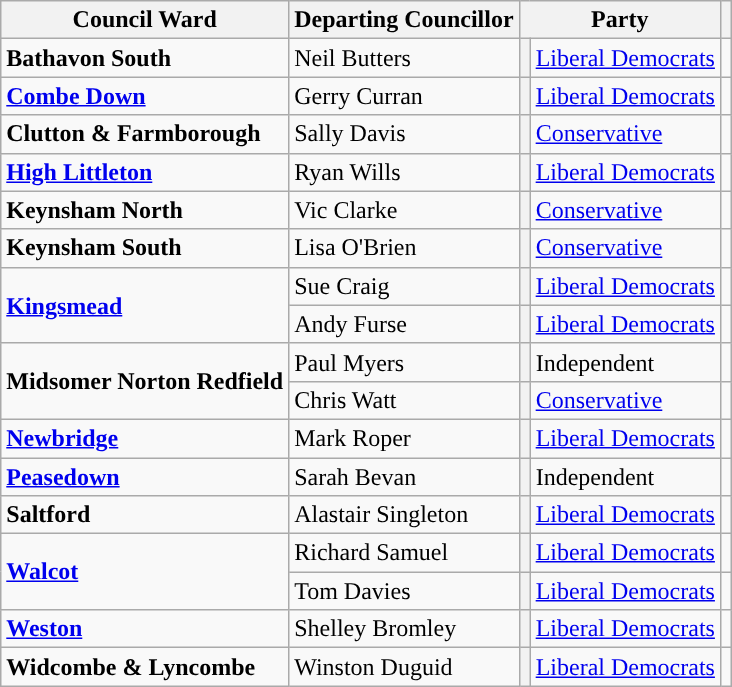<table class="wikitable sortable">
<tr>
<th>Council Ward</th>
<th>Departing Councillor</th>
<th colspan="2">Party</th>
<th class="unsortable"></th>
</tr>
<tr>
<td align="left"><strong>Bathavon South</strong></td>
<td align="left">Neil Butters</td>
<th style="background-color: "></th>
<td><a href='#'>Liberal Democrats</a></td>
<td></td>
</tr>
<tr>
<td align="left"><strong><a href='#'>Combe Down</a></strong></td>
<td align="left">Gerry Curran</td>
<th style="background-color: "></th>
<td><a href='#'>Liberal Democrats</a></td>
<td></td>
</tr>
<tr>
<td align="left"><strong>Clutton & Farmborough</strong></td>
<td align="left">Sally Davis</td>
<th style="background-color: "></th>
<td><a href='#'>Conservative</a></td>
<td></td>
</tr>
<tr>
<td align="left"><strong><a href='#'>High Littleton</a></strong></td>
<td align="left">Ryan Wills</td>
<th style="background-color: "></th>
<td><a href='#'>Liberal Democrats</a></td>
<td></td>
</tr>
<tr>
<td align="left"><strong>Keynsham North</strong></td>
<td align="left">Vic Clarke</td>
<th style="background-color: "></th>
<td><a href='#'>Conservative</a></td>
<td></td>
</tr>
<tr>
<td align="left"><strong>Keynsham South</strong></td>
<td align="left">Lisa O'Brien</td>
<th style="background-color: "></th>
<td><a href='#'>Conservative</a></td>
<td></td>
</tr>
<tr>
<td rowspan="2" align="left"><strong><a href='#'>Kingsmead</a></strong></td>
<td align="left">Sue Craig</td>
<th style="background-color: "></th>
<td><a href='#'>Liberal Democrats</a></td>
<td></td>
</tr>
<tr>
<td align="left">Andy Furse</td>
<th style="background-color: "></th>
<td><a href='#'>Liberal Democrats</a></td>
<td></td>
</tr>
<tr>
<td rowspan="2" align="left"><strong>Midsomer Norton Redfield</strong></td>
<td align="left">Paul Myers</td>
<th style="background-color: "></th>
<td>Independent</td>
<td></td>
</tr>
<tr>
<td align="left">Chris Watt</td>
<th style="background-color: "></th>
<td><a href='#'>Conservative</a></td>
<td></td>
</tr>
<tr>
<td align="left"><strong><a href='#'>Newbridge</a></strong></td>
<td align="left">Mark Roper</td>
<th style="background-color: "></th>
<td><a href='#'>Liberal Democrats</a></td>
<td></td>
</tr>
<tr>
<td align="left"><strong><a href='#'>Peasedown</a></strong></td>
<td align="left">Sarah Bevan</td>
<th style="background-color: "></th>
<td>Independent</td>
<td></td>
</tr>
<tr>
<td align="left"><strong>Saltford</strong></td>
<td align="left">Alastair Singleton</td>
<th style="background-color: "></th>
<td><a href='#'>Liberal Democrats</a></td>
<td></td>
</tr>
<tr>
<td rowspan="2" align="left"><strong><a href='#'>Walcot</a></strong></td>
<td align="left">Richard Samuel</td>
<th style="background-color: "></th>
<td><a href='#'>Liberal Democrats</a></td>
<td></td>
</tr>
<tr>
<td align="left">Tom Davies</td>
<th style="background-color: "></th>
<td><a href='#'>Liberal Democrats</a></td>
<td></td>
</tr>
<tr>
<td align="left"><strong><a href='#'>Weston</a></strong></td>
<td align="left">Shelley Bromley</td>
<th style="background-color: "></th>
<td><a href='#'>Liberal Democrats</a></td>
<td></td>
</tr>
<tr>
<td align="left"><strong>Widcombe & Lyncombe</strong></td>
<td align="left">Winston Duguid</td>
<th style="background-color: "></th>
<td><a href='#'>Liberal Democrats</a></td>
<td></td>
</tr>
</table>
